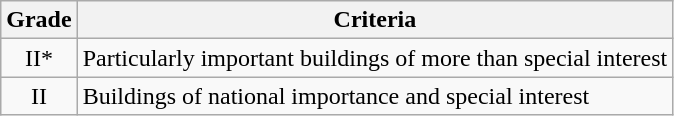<table class="wikitable">
<tr>
<th>Grade</th>
<th>Criteria</th>
</tr>
<tr>
<td align="center" >II*</td>
<td>Particularly important buildings of more than special interest</td>
</tr>
<tr>
<td align="center" >II</td>
<td>Buildings of national importance and special interest</td>
</tr>
</table>
